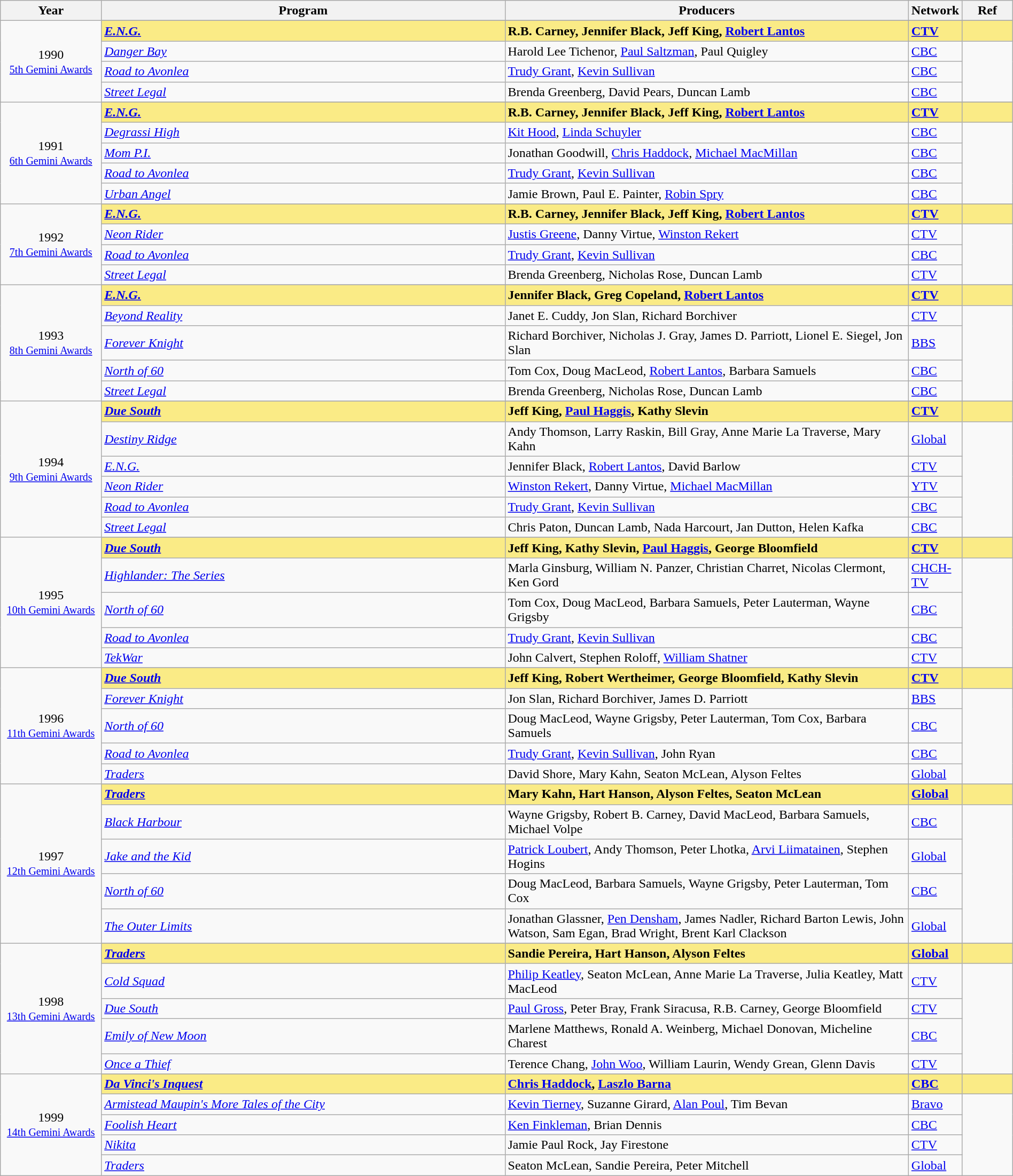<table class="wikitable" style="width:100%">
<tr>
<th style="width:10%;">Year</th>
<th style="width:40%;">Program</th>
<th style="width:40%;">Producers</th>
<th style="width:5%;">Network</th>
<th style="width:5%;">Ref</th>
</tr>
<tr>
<td rowspan="5" style="text-align:center">1990<br><small><a href='#'>5th Gemini Awards</a></small></td>
</tr>
<tr style="background:#FAEB86;">
<td><strong><em><a href='#'>E.N.G.</a></em></strong></td>
<td><strong>R.B. Carney, Jennifer Black, Jeff King, <a href='#'>Robert Lantos</a></strong></td>
<td><strong><a href='#'>CTV</a></strong></td>
<td></td>
</tr>
<tr>
<td><em><a href='#'>Danger Bay</a></em></td>
<td>Harold Lee Tichenor, <a href='#'>Paul Saltzman</a>, Paul Quigley</td>
<td><a href='#'>CBC</a></td>
<td rowspan=3></td>
</tr>
<tr>
<td><em><a href='#'>Road to Avonlea</a></em></td>
<td><a href='#'>Trudy Grant</a>, <a href='#'>Kevin Sullivan</a></td>
<td><a href='#'>CBC</a></td>
</tr>
<tr>
<td><em><a href='#'>Street Legal</a></em></td>
<td>Brenda Greenberg, David Pears, Duncan Lamb</td>
<td><a href='#'>CBC</a></td>
</tr>
<tr>
<td rowspan="6" style="text-align:center">1991<br><small><a href='#'>6th Gemini Awards</a></small></td>
</tr>
<tr style="background:#FAEB86;">
<td><strong><em><a href='#'>E.N.G.</a></em></strong></td>
<td><strong>R.B. Carney, Jennifer Black, Jeff King, <a href='#'>Robert Lantos</a></strong></td>
<td><strong><a href='#'>CTV</a></strong></td>
<td></td>
</tr>
<tr>
<td><em><a href='#'>Degrassi High</a></em></td>
<td><a href='#'>Kit Hood</a>, <a href='#'>Linda Schuyler</a></td>
<td><a href='#'>CBC</a></td>
<td rowspan=4></td>
</tr>
<tr>
<td><em><a href='#'>Mom P.I.</a></em></td>
<td>Jonathan Goodwill, <a href='#'>Chris Haddock</a>, <a href='#'>Michael MacMillan</a></td>
<td><a href='#'>CBC</a></td>
</tr>
<tr>
<td><em><a href='#'>Road to Avonlea</a></em></td>
<td><a href='#'>Trudy Grant</a>, <a href='#'>Kevin Sullivan</a></td>
<td><a href='#'>CBC</a></td>
</tr>
<tr>
<td><em><a href='#'>Urban Angel</a></em></td>
<td>Jamie Brown, Paul E. Painter, <a href='#'>Robin Spry</a></td>
<td><a href='#'>CBC</a></td>
</tr>
<tr>
<td rowspan="5" style="text-align:center">1992<br><small><a href='#'>7th Gemini Awards</a></small></td>
</tr>
<tr style="background:#FAEB86;">
<td><strong><em><a href='#'>E.N.G.</a></em></strong></td>
<td><strong>R.B. Carney, Jennifer Black, Jeff King, <a href='#'>Robert Lantos</a></strong></td>
<td><strong><a href='#'>CTV</a></strong></td>
<td></td>
</tr>
<tr>
<td><em><a href='#'>Neon Rider</a></em></td>
<td><a href='#'>Justis Greene</a>, Danny Virtue, <a href='#'>Winston Rekert</a></td>
<td><a href='#'>CTV</a></td>
<td rowspan=3></td>
</tr>
<tr>
<td><em><a href='#'>Road to Avonlea</a></em></td>
<td><a href='#'>Trudy Grant</a>, <a href='#'>Kevin Sullivan</a></td>
<td><a href='#'>CBC</a></td>
</tr>
<tr>
<td><em><a href='#'>Street Legal</a></em></td>
<td>Brenda Greenberg, Nicholas Rose, Duncan Lamb</td>
<td><a href='#'>CTV</a></td>
</tr>
<tr>
<td rowspan="6" style="text-align:center">1993<br><small><a href='#'>8th Gemini Awards</a></small></td>
</tr>
<tr style="background:#FAEB86;">
<td><strong><em><a href='#'>E.N.G.</a></em></strong></td>
<td><strong>Jennifer Black, Greg Copeland, <a href='#'>Robert Lantos</a></strong></td>
<td><strong><a href='#'>CTV</a></strong></td>
<td></td>
</tr>
<tr>
<td><em><a href='#'>Beyond Reality</a></em></td>
<td>Janet E. Cuddy, Jon Slan, Richard Borchiver</td>
<td><a href='#'>CTV</a></td>
<td rowspan=4></td>
</tr>
<tr>
<td><em><a href='#'>Forever Knight</a></em></td>
<td>Richard Borchiver, Nicholas J. Gray, James D. Parriott, Lionel E. Siegel, Jon Slan</td>
<td><a href='#'>BBS</a></td>
</tr>
<tr>
<td><em><a href='#'>North of 60</a></em></td>
<td>Tom Cox, Doug MacLeod, <a href='#'>Robert Lantos</a>, Barbara Samuels</td>
<td><a href='#'>CBC</a></td>
</tr>
<tr>
<td><em><a href='#'>Street Legal</a></em></td>
<td>Brenda Greenberg, Nicholas Rose, Duncan Lamb</td>
<td><a href='#'>CBC</a></td>
</tr>
<tr>
<td rowspan="7" style="text-align:center">1994<br><small><a href='#'>9th Gemini Awards</a></small></td>
</tr>
<tr style="background:#FAEB86;">
<td><strong><em><a href='#'>Due South</a></em></strong></td>
<td><strong>Jeff King, <a href='#'>Paul Haggis</a>, Kathy Slevin</strong></td>
<td><strong><a href='#'>CTV</a></strong></td>
<td></td>
</tr>
<tr>
<td><em><a href='#'>Destiny Ridge</a></em></td>
<td>Andy Thomson, Larry Raskin, Bill Gray, Anne Marie La Traverse, Mary Kahn</td>
<td><a href='#'>Global</a></td>
<td rowspan=5></td>
</tr>
<tr>
<td><em><a href='#'>E.N.G.</a></em></td>
<td>Jennifer Black, <a href='#'>Robert Lantos</a>, David Barlow</td>
<td><a href='#'>CTV</a></td>
</tr>
<tr>
<td><em><a href='#'>Neon Rider</a></em></td>
<td><a href='#'>Winston Rekert</a>, Danny Virtue, <a href='#'>Michael MacMillan</a></td>
<td><a href='#'>YTV</a></td>
</tr>
<tr>
<td><em><a href='#'>Road to Avonlea</a></em></td>
<td><a href='#'>Trudy Grant</a>, <a href='#'>Kevin Sullivan</a></td>
<td><a href='#'>CBC</a></td>
</tr>
<tr>
<td><em><a href='#'>Street Legal</a></em></td>
<td>Chris Paton, Duncan Lamb, Nada Harcourt, Jan Dutton, Helen Kafka</td>
<td><a href='#'>CBC</a></td>
</tr>
<tr>
<td rowspan="6" style="text-align:center">1995<br><small><a href='#'>10th Gemini Awards</a></small></td>
</tr>
<tr style="background:#FAEB86;">
<td><strong><em><a href='#'>Due South</a></em></strong></td>
<td><strong>Jeff King, Kathy Slevin, <a href='#'>Paul Haggis</a>, George Bloomfield</strong></td>
<td><strong><a href='#'>CTV</a></strong></td>
<td></td>
</tr>
<tr>
<td><em><a href='#'>Highlander: The Series</a></em></td>
<td>Marla Ginsburg, William N. Panzer, Christian Charret, Nicolas Clermont, Ken Gord</td>
<td><a href='#'>CHCH-TV</a></td>
<td rowspan=4></td>
</tr>
<tr>
<td><em><a href='#'>North of 60</a></em></td>
<td>Tom Cox, Doug MacLeod, Barbara Samuels, Peter Lauterman, Wayne Grigsby</td>
<td><a href='#'>CBC</a></td>
</tr>
<tr>
<td><em><a href='#'>Road to Avonlea</a></em></td>
<td><a href='#'>Trudy Grant</a>, <a href='#'>Kevin Sullivan</a></td>
<td><a href='#'>CBC</a></td>
</tr>
<tr>
<td><em><a href='#'>TekWar</a></em></td>
<td>John Calvert, Stephen Roloff, <a href='#'>William Shatner</a></td>
<td><a href='#'>CTV</a></td>
</tr>
<tr>
<td rowspan="6" style="text-align:center">1996<br><small><a href='#'>11th Gemini Awards</a></small></td>
</tr>
<tr style="background:#FAEB86;">
<td><strong><em><a href='#'>Due South</a></em></strong></td>
<td><strong>Jeff King, Robert Wertheimer, George Bloomfield, Kathy Slevin</strong></td>
<td><strong><a href='#'>CTV</a></strong></td>
<td></td>
</tr>
<tr>
<td><em><a href='#'>Forever Knight</a></em></td>
<td>Jon Slan, Richard Borchiver, James D. Parriott</td>
<td><a href='#'>BBS</a></td>
<td rowspan=4></td>
</tr>
<tr>
<td><em><a href='#'>North of 60</a></em></td>
<td>Doug MacLeod, Wayne Grigsby, Peter Lauterman, Tom Cox, Barbara Samuels</td>
<td><a href='#'>CBC</a></td>
</tr>
<tr>
<td><em><a href='#'>Road to Avonlea</a></em></td>
<td><a href='#'>Trudy Grant</a>, <a href='#'>Kevin Sullivan</a>, John Ryan</td>
<td><a href='#'>CBC</a></td>
</tr>
<tr>
<td><em><a href='#'>Traders</a></em></td>
<td>David Shore, Mary Kahn, Seaton McLean, Alyson Feltes</td>
<td><a href='#'>Global</a></td>
</tr>
<tr>
<td rowspan="6" style="text-align:center">1997<br><small><a href='#'>12th Gemini Awards</a></small></td>
</tr>
<tr style="background:#FAEB86;">
<td><strong><em><a href='#'>Traders</a></em></strong></td>
<td><strong>Mary Kahn, Hart Hanson, Alyson Feltes, Seaton McLean</strong></td>
<td><strong><a href='#'>Global</a></strong></td>
<td></td>
</tr>
<tr>
<td><em><a href='#'>Black Harbour</a></em></td>
<td>Wayne Grigsby, Robert B. Carney, David MacLeod, Barbara Samuels, Michael Volpe</td>
<td><a href='#'>CBC</a></td>
<td rowspan=4></td>
</tr>
<tr>
<td><em><a href='#'>Jake and the Kid</a></em></td>
<td><a href='#'>Patrick Loubert</a>, Andy Thomson, Peter Lhotka, <a href='#'>Arvi Liimatainen</a>, Stephen Hogins</td>
<td><a href='#'>Global</a></td>
</tr>
<tr>
<td><em><a href='#'>North of 60</a></em></td>
<td>Doug MacLeod, Barbara Samuels, Wayne Grigsby, Peter Lauterman, Tom Cox</td>
<td><a href='#'>CBC</a></td>
</tr>
<tr>
<td><em><a href='#'>The Outer Limits</a></em></td>
<td>Jonathan Glassner, <a href='#'>Pen Densham</a>, James Nadler, Richard Barton Lewis, John Watson, Sam Egan, Brad Wright, Brent Karl Clackson</td>
<td><a href='#'>Global</a></td>
</tr>
<tr>
<td rowspan="6" style="text-align:center">1998<br><small><a href='#'>13th Gemini Awards</a></small></td>
</tr>
<tr style="background:#FAEB86;">
<td><strong><em><a href='#'>Traders</a></em></strong></td>
<td><strong>Sandie Pereira, Hart Hanson, Alyson Feltes</strong></td>
<td><strong><a href='#'>Global</a></strong></td>
<td></td>
</tr>
<tr>
<td><em><a href='#'>Cold Squad</a></em></td>
<td><a href='#'>Philip Keatley</a>, Seaton McLean, Anne Marie La Traverse, Julia Keatley, Matt MacLeod</td>
<td><a href='#'>CTV</a></td>
<td rowspan=4></td>
</tr>
<tr>
<td><em><a href='#'>Due South</a></em></td>
<td><a href='#'>Paul Gross</a>, Peter Bray, Frank Siracusa, R.B. Carney, George Bloomfield</td>
<td><a href='#'>CTV</a></td>
</tr>
<tr>
<td><em><a href='#'>Emily of New Moon</a></em></td>
<td>Marlene Matthews, Ronald A. Weinberg, Michael Donovan, Micheline Charest</td>
<td><a href='#'>CBC</a></td>
</tr>
<tr>
<td><em><a href='#'>Once a Thief</a></em></td>
<td>Terence Chang, <a href='#'>John Woo</a>, William Laurin, Wendy Grean, Glenn Davis</td>
<td><a href='#'>CTV</a></td>
</tr>
<tr>
<td rowspan="6" style="text-align:center">1999<br><small><a href='#'>14th Gemini Awards</a></small></td>
</tr>
<tr style="background:#FAEB86;">
<td><strong><em><a href='#'>Da Vinci's Inquest</a></em></strong></td>
<td><strong><a href='#'>Chris Haddock</a>, <a href='#'>Laszlo Barna</a></strong></td>
<td><strong><a href='#'>CBC</a></strong></td>
<td></td>
</tr>
<tr>
<td><em><a href='#'>Armistead Maupin's More Tales of the City</a></em></td>
<td><a href='#'>Kevin Tierney</a>, Suzanne Girard, <a href='#'>Alan Poul</a>, Tim Bevan</td>
<td><a href='#'>Bravo</a></td>
<td rowspan=4></td>
</tr>
<tr>
<td><em><a href='#'>Foolish Heart</a></em></td>
<td><a href='#'>Ken Finkleman</a>, Brian Dennis</td>
<td><a href='#'>CBC</a></td>
</tr>
<tr>
<td><em><a href='#'>Nikita</a></em></td>
<td>Jamie Paul Rock, Jay Firestone</td>
<td><a href='#'>CTV</a></td>
</tr>
<tr>
<td><em><a href='#'>Traders</a></em></td>
<td>Seaton McLean, Sandie Pereira, Peter Mitchell</td>
<td><a href='#'>Global</a></td>
</tr>
</table>
